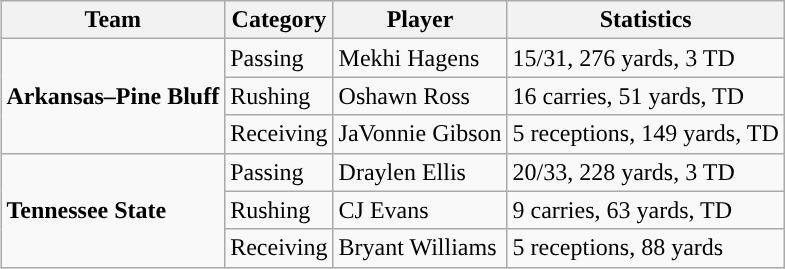<table class="wikitable" style="float: right;">
<tr>
<th>Team</th>
<th>Category</th>
<th>Player</th>
<th>Statistics</th>
</tr>
<tr>
<td rowspan=3><strong>Arkansas–Pine Bluff</strong></td>
<td>Passing</td>
<td>Mekhi Hagens</td>
<td>15/31, 276 yards, 3 TD</td>
</tr>
<tr>
<td>Rushing</td>
<td>Oshawn Ross</td>
<td>16 carries, 51 yards, TD</td>
</tr>
<tr>
<td>Receiving</td>
<td>JaVonnie Gibson</td>
<td>5 receptions, 149 yards, TD</td>
</tr>
<tr>
<td rowspan=3><strong>Tennessee State</strong></td>
<td>Passing</td>
<td>Draylen Ellis</td>
<td>20/33, 228 yards, 3 TD</td>
</tr>
<tr>
<td>Rushing</td>
<td>CJ Evans</td>
<td>9 carries, 63 yards, TD</td>
</tr>
<tr>
<td>Receiving</td>
<td>Bryant Williams</td>
<td>5 receptions, 88 yards</td>
</tr>
</table>
